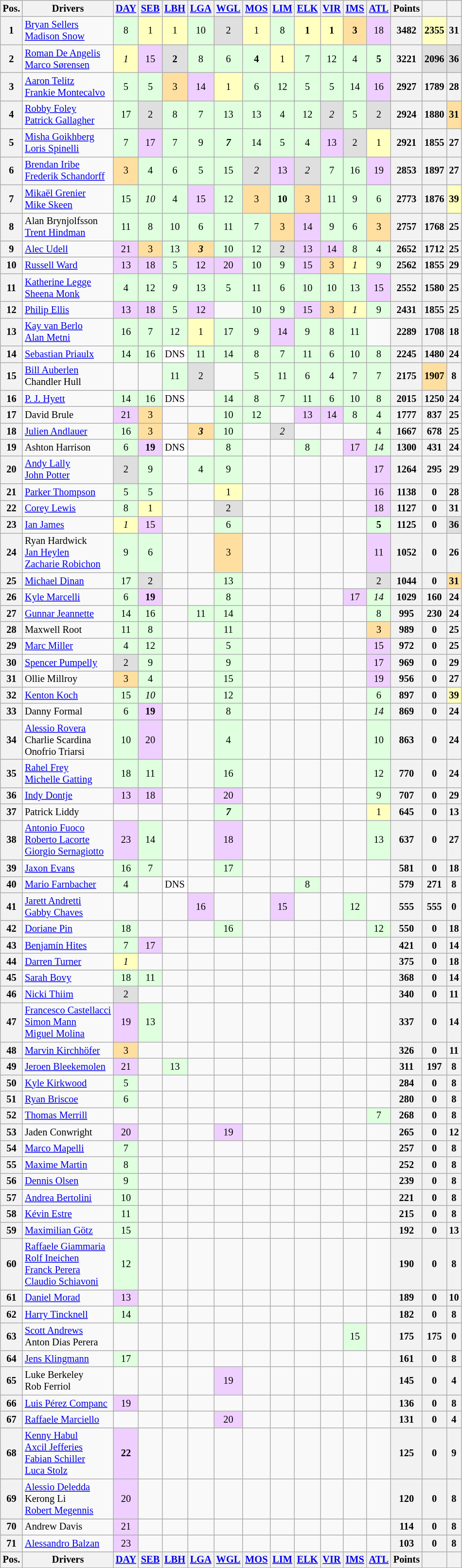<table class="wikitable" style="font-size:85%;">
<tr>
<th>Pos.</th>
<th>Drivers</th>
<th><a href='#'>DAY</a></th>
<th><a href='#'>SEB</a></th>
<th><a href='#'>LBH</a></th>
<th><a href='#'>LGA</a></th>
<th><a href='#'>WGL</a></th>
<th><a href='#'>MOS</a></th>
<th><a href='#'>LIM</a></th>
<th><a href='#'>ELK</a></th>
<th><a href='#'>VIR</a></th>
<th><a href='#'>IMS</a></th>
<th><a href='#'>ATL</a></th>
<th>Points</th>
<th></th>
<th></th>
</tr>
<tr>
<th>1</th>
<td> <a href='#'>Bryan Sellers</a><br> <a href='#'>Madison Snow</a></td>
<td style="background:#dfffdf;" align="center">8</td>
<td style="background:#ffffbf;" align="center">1</td>
<td style="background:#ffffbf;" align="center">1</td>
<td style="background:#dfffdf;" align="center">10</td>
<td style="background:#dfdfdf;" align="center">2</td>
<td style="background:#ffffbf;" align="center">1</td>
<td style="background:#dfffdf;" align="center">8</td>
<td style="background:#ffffbf;" align="center"><strong>1</strong></td>
<td style="background:#ffffbf;" align="center"><strong>1</strong></td>
<td style="background:#ffdf9f;" align="center"><strong>3</strong></td>
<td style="background:#efcfff;" align="center">18</td>
<th>3482</th>
<th style="background:#ffffbf;">2355</th>
<th>31</th>
</tr>
<tr>
<th>2</th>
<td> <a href='#'>Roman De Angelis</a><br> <a href='#'>Marco Sørensen</a></td>
<td style="background:#ffffbf;" align="center"><em>1</em></td>
<td style="background:#efcfff;" align="center">15</td>
<td style="background:#dfdfdf;" align="center"><strong>2</strong></td>
<td style="background:#dfffdf;" align="center">8</td>
<td style="background:#dfffdf;" align="center">6</td>
<td style="background:#dfffdf;" align="center"><strong>4</strong></td>
<td style="background:#ffffbf;" align="center">1</td>
<td style="background:#dfffdf;" align="center">7</td>
<td style="background:#dfffdf;" align="center">12</td>
<td style="background:#dfffdf;" align="center">4</td>
<td style="background:#dfffdf;" align="center"><strong>5</strong></td>
<th>3221</th>
<th style="background:#dfdfdf;">2096</th>
<th style="background:#dfdfdf;">36</th>
</tr>
<tr>
<th>3</th>
<td> <a href='#'>Aaron Telitz</a><br> <a href='#'>Frankie Montecalvo</a></td>
<td style="background:#dfffdf;" align="center">5</td>
<td style="background:#dfffdf;" align="center">5</td>
<td style="background:#ffdf9f;" align="center">3</td>
<td style="background:#efcfff;" align="center">14</td>
<td style="background:#ffffbf;" align="center">1</td>
<td style="background:#dfffdf;" align="center">6</td>
<td style="background:#dfffdf;" align="center">12</td>
<td style="background:#dfffdf;" align="center">5</td>
<td style="background:#dfffdf;" align="center">5</td>
<td style="background:#dfffdf;" align="center">14</td>
<td style="background:#efcfff;" align="center">16</td>
<th>2927</th>
<th>1789</th>
<th>28</th>
</tr>
<tr>
<th>4</th>
<td> <a href='#'>Robby Foley</a><br> <a href='#'>Patrick Gallagher</a></td>
<td style="background:#dfffdf;" align="center">17</td>
<td style="background:#dfdfdf;" align="center">2</td>
<td style="background:#dfffdf;" align="center">8</td>
<td style="background:#dfffdf;" align="center">7</td>
<td style="background:#dfffdf;" align="center">13</td>
<td style="background:#dfffdf;" align="center">13</td>
<td style="background:#dfffdf;" align="center">4</td>
<td style="background:#dfffdf;" align="center">12</td>
<td style="background:#dfdfdf;" align="center"><em>2</em></td>
<td style="background:#dfffdf;" align="center">5</td>
<td style="background:#dfdfdf;" align="center">2</td>
<th>2924</th>
<th>1880</th>
<th style="background:#ffdf9f;">31</th>
</tr>
<tr>
<th>5</th>
<td> <a href='#'>Misha Goikhberg</a><br> <a href='#'>Loris Spinelli</a></td>
<td style="background:#dfffdf;" align="center">7</td>
<td style="background:#efcfff;" align="center">17</td>
<td style="background:#dfffdf;" align="center">7</td>
<td style="background:#dfffdf;" align="center">9</td>
<td style="background:#dfffdf;" align="center"><strong><em>7</em></strong></td>
<td style="background:#dfffdf;" align="center">14</td>
<td style="background:#dfffdf;" align="center">5</td>
<td style="background:#dfffdf;" align="center">4</td>
<td style="background:#efcfff;" align="center">13</td>
<td style="background:#dfdfdf;" align="center">2</td>
<td style="background:#ffffbf;" align="center">1</td>
<th>2921</th>
<th>1855</th>
<th>27</th>
</tr>
<tr>
<th>6</th>
<td> <a href='#'>Brendan Iribe</a><br> <a href='#'>Frederik Schandorff</a></td>
<td style="background:#ffdf9f;" align="center">3</td>
<td style="background:#dfffdf;" align="center">4</td>
<td style="background:#dfffdf;" align="center">6</td>
<td style="background:#dfffdf;" align="center">5</td>
<td style="background:#dfffdf;" align="center">15</td>
<td style="background:#dfdfdf;" align="center"><em>2</em></td>
<td style="background:#efcfff;" align="center">13</td>
<td style="background:#dfdfdf;" align="center"><em>2</em></td>
<td style="background:#dfffdf;" align="center">7</td>
<td style="background:#dfffdf;" align="center">16</td>
<td style="background:#efcfff;" align="center">19</td>
<th>2853</th>
<th>1897</th>
<th>27</th>
</tr>
<tr>
<th>7</th>
<td> <a href='#'>Mikaël Grenier</a><br> <a href='#'>Mike Skeen</a></td>
<td style="background:#dfffdf;" align="center">15</td>
<td style="background:#dfffdf;" align="center"><em>10</em></td>
<td style="background:#dfffdf;" align="center">4</td>
<td style="background:#efcfff;" align="center">15</td>
<td style="background:#dfffdf;" align="center">12</td>
<td style="background:#ffdf9f;" align="center">3</td>
<td style="background:#dfffdf;" align="center"><strong>10</strong></td>
<td style="background:#ffdf9f;" align="center">3</td>
<td style="background:#dfffdf;" align="center">11</td>
<td style="background:#dfffdf;" align="center">9</td>
<td style="background:#dfffdf;" align="center">6</td>
<th>2773</th>
<th>1876</th>
<th style="background:#ffffbf;">39</th>
</tr>
<tr>
<th>8</th>
<td> Alan Brynjolfsson<br> <a href='#'>Trent Hindman</a></td>
<td style="background:#dfffdf;" align="center">11</td>
<td style="background:#dfffdf;" align="center">8</td>
<td style="background:#dfffdf;" align="center">10</td>
<td style="background:#dfffdf;" align="center">6</td>
<td style="background:#dfffdf;" align="center">11</td>
<td style="background:#dfffdf;" align="center">7</td>
<td style="background:#ffdf9f;" align="center">3</td>
<td style="background:#efcfff;" align="center">14</td>
<td style="background:#dfffdf;" align="center">9</td>
<td style="background:#dfffdf;" align="center">6</td>
<td style="background:#ffdf9f;" align="center">3</td>
<th>2757</th>
<th>1768</th>
<th>25</th>
</tr>
<tr>
<th>9</th>
<td> <a href='#'>Alec Udell</a></td>
<td style="background:#efcfff;" align="center">21</td>
<td style="background:#ffdf9f;" align="center">3</td>
<td style="background:#dfffdf;" align="center">13</td>
<td style="background:#ffdf9f;" align="center"><strong><em>3</em></strong></td>
<td style="background:#dfffdf;" align="center">10</td>
<td style="background:#dfffdf;" align="center">12</td>
<td style="background:#dfdfdf;" align="center">2</td>
<td style="background:#efcfff;" align="center">13</td>
<td style="background:#efcfff;" align="center">14</td>
<td style="background:#dfffdf;" align="center">8</td>
<td style="background:#dfffdf;" align="center">4</td>
<th>2652</th>
<th>1712</th>
<th>25</th>
</tr>
<tr>
<th>10</th>
<td> <a href='#'>Russell Ward</a></td>
<td style="background:#efcfff;" align="center">13</td>
<td style="background:#efcfff;" align="center">18</td>
<td style="background:#dfffdf;" align="center">5</td>
<td style="background:#efcfff;" align="center">12</td>
<td style="background:#efcfff;" align="center">20</td>
<td style="background:#dfffdf;" align="center">10</td>
<td style="background:#dfffdf;" align="center">9</td>
<td style="background:#efcfff;" align="center">15</td>
<td style="background:#ffdf9f;" align="center">3</td>
<td style="background:#ffffbf;" align="center"><em>1</em></td>
<td style="background:#dfffdf;" align="center">9</td>
<th>2562</th>
<th>1855</th>
<th>29</th>
</tr>
<tr>
<th>11</th>
<td> <a href='#'>Katherine Legge</a><br> <a href='#'>Sheena Monk</a></td>
<td style="background:#dfffdf;" align="center">4</td>
<td style="background:#dfffdf;" align="center">12</td>
<td style="background:#dfffdf;" align="center"><em>9</em></td>
<td style="background:#dfffdf;" align="center">13</td>
<td style="background:#dfffdf;" align="center">5</td>
<td style="background:#dfffdf;" align="center">11</td>
<td style="background:#dfffdf;" align="center">6</td>
<td style="background:#dfffdf;" align="center">10</td>
<td style="background:#dfffdf;" align="center">10</td>
<td style="background:#dfffdf;" align="center">13</td>
<td style="background:#efcfff;" align="center">15</td>
<th>2552</th>
<th>1580</th>
<th>25</th>
</tr>
<tr>
<th>12</th>
<td> <a href='#'>Philip Ellis</a></td>
<td style="background:#efcfff;" align="center">13</td>
<td style="background:#efcfff;" align="center">18</td>
<td style="background:#dfffdf;" align="center">5</td>
<td style="background:#efcfff;" align="center">12</td>
<td></td>
<td style="background:#dfffdf;" align="center">10</td>
<td style="background:#dfffdf;" align="center">9</td>
<td style="background:#efcfff;" align="center">15</td>
<td style="background:#ffdf9f;" align="center">3</td>
<td style="background:#ffffbf;" align="center"><em>1</em></td>
<td style="background:#dfffdf;" align="center">9</td>
<th>2431</th>
<th>1855</th>
<th>25</th>
</tr>
<tr>
<th>13</th>
<td> <a href='#'>Kay van Berlo</a><br> <a href='#'>Alan Metni</a></td>
<td style="background:#dfffdf;" align="center">16</td>
<td style="background:#dfffdf;" align="center">7</td>
<td style="background:#dfffdf;" align="center">12</td>
<td style="background:#ffffbf;" align="center">1</td>
<td style="background:#dfffdf;" align="center">17</td>
<td style="background:#dfffdf;" align="center">9</td>
<td style="background:#efcfff;" align="center">14</td>
<td style="background:#dfffdf;" align="center">9</td>
<td style="background:#dfffdf;" align="center">8</td>
<td style="background:#dfffdf;" align="center">11</td>
<td></td>
<th>2289</th>
<th>1708</th>
<th>18</th>
</tr>
<tr>
<th>14</th>
<td> <a href='#'>Sebastian Priaulx</a></td>
<td style="background:#dfffdf;" align="center">14</td>
<td style="background:#dfffdf;" align="center">16</td>
<td style="background:#ffffff;" align="center">DNS</td>
<td style="background:#dfffdf;" align="center">11</td>
<td style="background:#dfffdf;" align="center">14</td>
<td style="background:#dfffdf;" align="center">8</td>
<td style="background:#dfffdf;" align="center">7</td>
<td style="background:#dfffdf;" align="center">11</td>
<td style="background:#dfffdf;" align="center">6</td>
<td style="background:#dfffdf;" align="center">10</td>
<td style="background:#dfffdf;" align="center">8</td>
<th>2245</th>
<th>1480</th>
<th>24</th>
</tr>
<tr>
<th>15</th>
<td> <a href='#'>Bill Auberlen</a><br> Chandler Hull</td>
<td></td>
<td></td>
<td style="background:#dfffdf;" align="center">11</td>
<td style="background:#dfdfdf;" align="center">2</td>
<td></td>
<td style="background:#dfffdf;" align="center">5</td>
<td style="background:#dfffdf;" align="center">11</td>
<td style="background:#dfffdf;" align="center">6</td>
<td style="background:#dfffdf;" align="center">4</td>
<td style="background:#dfffdf;" align="center">7</td>
<td style="background:#dfffdf;" align="center">7</td>
<th>2175</th>
<th style="background:#ffdf9f;">1907</th>
<th>8</th>
</tr>
<tr>
<th>16</th>
<td> <a href='#'>P. J. Hyett</a></td>
<td style="background:#dfffdf;" align="center">14</td>
<td style="background:#dfffdf;" align="center">16</td>
<td style="background:#ffffff;" align="center">DNS</td>
<td></td>
<td style="background:#dfffdf;" align="center">14</td>
<td style="background:#dfffdf;" align="center">8</td>
<td style="background:#dfffdf;" align="center">7</td>
<td style="background:#dfffdf;" align="center">11</td>
<td style="background:#dfffdf;" align="center">6</td>
<td style="background:#dfffdf;" align="center">10</td>
<td style="background:#dfffdf;" align="center">8</td>
<th>2015</th>
<th>1250</th>
<th>24</th>
</tr>
<tr>
<th>17</th>
<td> David Brule</td>
<td style="background:#efcfff;" align="center">21</td>
<td style="background:#ffdf9f;" align="center">3</td>
<td></td>
<td></td>
<td style="background:#dfffdf;" align="center">10</td>
<td style="background:#dfffdf;" align="center">12</td>
<td></td>
<td style="background:#efcfff;" align="center">13</td>
<td style="background:#efcfff;" align="center">14</td>
<td style="background:#dfffdf;" align="center">8</td>
<td style="background:#dfffdf;" align="center">4</td>
<th>1777</th>
<th>837</th>
<th>25</th>
</tr>
<tr>
<th>18</th>
<td> <a href='#'>Julien Andlauer</a></td>
<td style="background:#dfffdf;" align="center">16</td>
<td style="background:#ffdf9f;" align="center">3</td>
<td></td>
<td style="background:#ffdf9f;" align="center"><strong><em>3</em></strong></td>
<td style="background:#dfffdf;" align="center">10</td>
<td></td>
<td style="background:#dfdfdf;" align="center"><em>2</em></td>
<td></td>
<td></td>
<td></td>
<td style="background:#dfffdf;" align="center">4</td>
<th>1667</th>
<th>678</th>
<th>25</th>
</tr>
<tr>
<th>19</th>
<td> Ashton Harrison</td>
<td style="background:#dfffdf;" align="center">6</td>
<td style="background:#efcfff;" align="center"><strong>19</strong></td>
<td style="background:#ffffff;" align="center">DNS</td>
<td></td>
<td style="background:#dfffdf;" align="center">8</td>
<td></td>
<td></td>
<td style="background:#dfffdf;" align="center">8</td>
<td></td>
<td style="background:#efcfff;" align="center">17</td>
<td style="background:#dfffdf;" align="center"><em>14</em></td>
<th>1300</th>
<th>431</th>
<th>24</th>
</tr>
<tr>
<th>20</th>
<td> <a href='#'>Andy Lally</a><br> <a href='#'>John Potter</a></td>
<td style="background:#dfdfdf;" align="center">2</td>
<td style="background:#dfffdf;" align="center">9</td>
<td></td>
<td style="background:#dfffdf;" align="center">4</td>
<td style="background:#dfffdf;" align="center">9</td>
<td></td>
<td></td>
<td></td>
<td></td>
<td></td>
<td style="background:#efcfff;" align="center">17</td>
<th>1264</th>
<th>295</th>
<th>29</th>
</tr>
<tr>
<th>21</th>
<td> <a href='#'>Parker Thompson</a></td>
<td style="background:#dfffdf;" align="center">5</td>
<td style="background:#dfffdf;" align="center">5</td>
<td></td>
<td></td>
<td style="background:#ffffbf;" align="center">1</td>
<td></td>
<td></td>
<td></td>
<td></td>
<td></td>
<td style="background:#efcfff;" align="center">16</td>
<th>1138</th>
<th>0</th>
<th>28</th>
</tr>
<tr>
<th>22</th>
<td> <a href='#'>Corey Lewis</a></td>
<td style="background:#dfffdf;" align="center">8</td>
<td style="background:#ffffbf;" align="center">1</td>
<td></td>
<td></td>
<td style="background:#dfdfdf;" align="center">2</td>
<td></td>
<td></td>
<td></td>
<td></td>
<td></td>
<td style="background:#efcfff;" align="center">18</td>
<th>1127</th>
<th>0</th>
<th>31</th>
</tr>
<tr>
<th>23</th>
<td> <a href='#'>Ian James</a></td>
<td style="background:#ffffbf;" align="center"><em>1</em></td>
<td style="background:#efcfff;" align="center">15</td>
<td></td>
<td></td>
<td style="background:#dfffdf;" align="center">6</td>
<td></td>
<td></td>
<td></td>
<td></td>
<td></td>
<td style="background:#dfffdf;" align="center"><strong>5</strong></td>
<th>1125</th>
<th>0</th>
<th style="background:#dfdfdf;">36</th>
</tr>
<tr>
<th>24</th>
<td> Ryan Hardwick<br> <a href='#'>Jan Heylen</a><br> <a href='#'>Zacharie Robichon</a></td>
<td style="background:#dfffdf;" align="center">9</td>
<td style="background:#dfffdf;" align="center">6</td>
<td></td>
<td></td>
<td style="background:#ffdf9f;" align="center">3</td>
<td></td>
<td></td>
<td></td>
<td></td>
<td></td>
<td style="background:#efcfff;" align="center">11</td>
<th>1052</th>
<th>0</th>
<th>26</th>
</tr>
<tr>
<th>25</th>
<td> <a href='#'>Michael Dinan</a></td>
<td style="background:#dfffdf;" align="center">17</td>
<td style="background:#dfdfdf;" align="center">2</td>
<td></td>
<td></td>
<td style="background:#dfffdf;" align="center">13</td>
<td></td>
<td></td>
<td></td>
<td></td>
<td></td>
<td style="background:#dfdfdf;" align="center">2</td>
<th>1044</th>
<th>0</th>
<th style="background:#ffdf9f;">31</th>
</tr>
<tr>
<th>26</th>
<td> <a href='#'>Kyle Marcelli</a></td>
<td style="background:#dfffdf;" align="center">6</td>
<td style="background:#efcfff;" align="center"><strong>19</strong></td>
<td></td>
<td></td>
<td style="background:#dfffdf;" align="center">8</td>
<td></td>
<td></td>
<td></td>
<td></td>
<td style="background:#efcfff;" align="center">17</td>
<td style="background:#dfffdf;" align="center"><em>14</em></td>
<th>1029</th>
<th>160</th>
<th>24</th>
</tr>
<tr>
<th>27</th>
<td> <a href='#'>Gunnar Jeannette</a></td>
<td style="background:#dfffdf;" align="center">14</td>
<td style="background:#dfffdf;" align="center">16</td>
<td></td>
<td style="background:#dfffdf;" align="center">11</td>
<td style="background:#dfffdf;" align="center">14</td>
<td></td>
<td></td>
<td></td>
<td></td>
<td></td>
<td style="background:#dfffdf;" align="center">8</td>
<th>995</th>
<th>230</th>
<th>24</th>
</tr>
<tr>
<th>28</th>
<td> Maxwell Root</td>
<td style="background:#dfffdf;" align="center">11</td>
<td style="background:#dfffdf;" align="center">8</td>
<td></td>
<td></td>
<td style="background:#dfffdf;" align="center">11</td>
<td></td>
<td></td>
<td></td>
<td></td>
<td></td>
<td style="background:#ffdf9f;" align="center">3</td>
<th>989</th>
<th>0</th>
<th>25</th>
</tr>
<tr>
<th>29</th>
<td> <a href='#'>Marc Miller</a></td>
<td style="background:#dfffdf;" align="center">4</td>
<td style="background:#dfffdf;" align="center">12</td>
<td></td>
<td></td>
<td style="background:#dfffdf;" align="center">5</td>
<td></td>
<td></td>
<td></td>
<td></td>
<td></td>
<td style="background:#efcfff;" align="center">15</td>
<th>972</th>
<th>0</th>
<th>25</th>
</tr>
<tr>
<th>30</th>
<td> <a href='#'>Spencer Pumpelly</a></td>
<td style="background:#dfdfdf;" align="center">2</td>
<td style="background:#dfffdf;" align="center">9</td>
<td></td>
<td></td>
<td style="background:#dfffdf;" align="center">9</td>
<td></td>
<td></td>
<td></td>
<td></td>
<td></td>
<td style="background:#efcfff;" align="center">17</td>
<th>969</th>
<th>0</th>
<th>29</th>
</tr>
<tr>
<th>31</th>
<td> Ollie Millroy</td>
<td style="background:#ffdf9f;" align="center">3</td>
<td style="background:#dfffdf;" align="center">4</td>
<td></td>
<td></td>
<td style="background:#dfffdf;" align="center">15</td>
<td></td>
<td></td>
<td></td>
<td></td>
<td></td>
<td style="background:#efcfff;" align="center">19</td>
<th>956</th>
<th>0</th>
<th>27</th>
</tr>
<tr>
<th>32</th>
<td> <a href='#'>Kenton Koch</a></td>
<td style="background:#dfffdf;" align="center">15</td>
<td style="background:#dfffdf;" align="center"><em>10</em></td>
<td></td>
<td></td>
<td style="background:#dfffdf;" align="center">12</td>
<td></td>
<td></td>
<td></td>
<td></td>
<td></td>
<td style="background:#dfffdf;" align="center">6</td>
<th>897</th>
<th>0</th>
<th style="background:#ffffbf;">39</th>
</tr>
<tr>
<th>33</th>
<td> Danny Formal</td>
<td style="background:#dfffdf;" align="center">6</td>
<td style="background:#efcfff;" align="center"><strong>19</strong></td>
<td></td>
<td></td>
<td style="background:#dfffdf;" align="center">8</td>
<td></td>
<td></td>
<td></td>
<td></td>
<td></td>
<td style="background:#dfffdf;" align="center"><em>14</em></td>
<th>869</th>
<th>0</th>
<th>24</th>
</tr>
<tr>
<th>34</th>
<td> <a href='#'>Alessio Rovera</a><br> Charlie Scardina<br> Onofrio Triarsi</td>
<td style="background:#dfffdf;" align="center">10</td>
<td style="background:#efcfff;" align="center">20</td>
<td></td>
<td></td>
<td style="background:#dfffdf;" align="center">4</td>
<td></td>
<td></td>
<td></td>
<td></td>
<td></td>
<td style="background:#dfffdf;" align="center">10</td>
<th>863</th>
<th>0</th>
<th>24</th>
</tr>
<tr>
<th>35</th>
<td> <a href='#'>Rahel Frey</a><br> <a href='#'>Michelle Gatting</a></td>
<td style="background:#dfffdf;" align="center">18</td>
<td style="background:#dfffdf;" align="center">11</td>
<td></td>
<td></td>
<td style="background:#dfffdf;" align="center">16</td>
<td></td>
<td></td>
<td></td>
<td></td>
<td></td>
<td style="background:#dfffdf;" align="center">12</td>
<th>770</th>
<th>0</th>
<th>24</th>
</tr>
<tr>
<th>36</th>
<td> <a href='#'>Indy Dontje</a></td>
<td style="background:#efcfff;" align="center">13</td>
<td style="background:#efcfff;" align="center">18</td>
<td></td>
<td></td>
<td style="background:#efcfff;" align="center">20</td>
<td></td>
<td></td>
<td></td>
<td></td>
<td></td>
<td style="background:#dfffdf;" align="center">9</td>
<th>707</th>
<th>0</th>
<th>29</th>
</tr>
<tr>
<th>37</th>
<td> Patrick Liddy</td>
<td></td>
<td></td>
<td></td>
<td></td>
<td style="background:#dfffdf;" align="center"><strong><em>7</em></strong></td>
<td></td>
<td></td>
<td></td>
<td></td>
<td></td>
<td style="background:#ffffbf;" align="center">1</td>
<th>645</th>
<th>0</th>
<th>13</th>
</tr>
<tr>
<th>38</th>
<td> <a href='#'>Antonio Fuoco</a><br> <a href='#'>Roberto Lacorte</a><br> <a href='#'>Giorgio Sernagiotto</a></td>
<td style="background:#efcfff;" align="center">23</td>
<td style="background:#dfffdf;" align="center">14</td>
<td></td>
<td></td>
<td style="background:#efcfff;" align="center">18</td>
<td></td>
<td></td>
<td></td>
<td></td>
<td></td>
<td style="background:#dfffdf;" align="center">13</td>
<th>637</th>
<th>0</th>
<th>27</th>
</tr>
<tr>
<th>39</th>
<td> <a href='#'>Jaxon Evans</a></td>
<td style="background:#dfffdf;" align="center">16</td>
<td style="background:#dfffdf;" align="center">7</td>
<td></td>
<td></td>
<td style="background:#dfffdf;" align="center">17</td>
<td></td>
<td></td>
<td></td>
<td></td>
<td></td>
<td></td>
<th>581</th>
<th>0</th>
<th>18</th>
</tr>
<tr>
<th>40</th>
<td> <a href='#'>Mario Farnbacher</a></td>
<td style="background:#dfffdf;" align="center">4</td>
<td></td>
<td style="background:#ffffff;" align="center">DNS</td>
<td></td>
<td></td>
<td></td>
<td></td>
<td style="background:#dfffdf;" align="center">8</td>
<td></td>
<td></td>
<td></td>
<th>579</th>
<th>271</th>
<th>8</th>
</tr>
<tr>
<th>41</th>
<td> <a href='#'>Jarett Andretti</a><br> <a href='#'>Gabby Chaves</a></td>
<td></td>
<td></td>
<td></td>
<td style="background:#efcfff;" align="center">16</td>
<td></td>
<td></td>
<td style="background:#efcfff;" align="center">15</td>
<td></td>
<td></td>
<td style="background:#dfffdf;" align="center">12</td>
<td></td>
<th>555</th>
<th>555</th>
<th>0</th>
</tr>
<tr>
<th>42</th>
<td> <a href='#'>Doriane Pin</a></td>
<td style="background:#dfffdf;" align="center">18</td>
<td></td>
<td></td>
<td></td>
<td style="background:#dfffdf;" align="center">16</td>
<td></td>
<td></td>
<td></td>
<td></td>
<td></td>
<td style="background:#dfffdf;" align="center">12</td>
<th>550</th>
<th>0</th>
<th>18</th>
</tr>
<tr>
<th>43</th>
<td> <a href='#'>Benjamín Hites</a></td>
<td style="background:#dfffdf;" align="center">7</td>
<td style="background:#efcfff;" align="center">17</td>
<td></td>
<td></td>
<td></td>
<td></td>
<td></td>
<td></td>
<td></td>
<td></td>
<td></td>
<th>421</th>
<th>0</th>
<th>14</th>
</tr>
<tr>
<th>44</th>
<td> <a href='#'>Darren Turner</a></td>
<td style="background:#ffffbf;" align="center"><em>1</em></td>
<td></td>
<td></td>
<td></td>
<td></td>
<td></td>
<td></td>
<td></td>
<td></td>
<td></td>
<td></td>
<th>375</th>
<th>0</th>
<th>18</th>
</tr>
<tr>
<th>45</th>
<td> <a href='#'>Sarah Bovy</a></td>
<td style="background:#dfffdf;" align="center">18</td>
<td style="background:#dfffdf;" align="center">11</td>
<td></td>
<td></td>
<td></td>
<td></td>
<td></td>
<td></td>
<td></td>
<td></td>
<td></td>
<th>368</th>
<th>0</th>
<th>14</th>
</tr>
<tr>
<th>46</th>
<td> <a href='#'>Nicki Thiim</a></td>
<td style="background:#dfdfdf;" align="center">2</td>
<td></td>
<td></td>
<td></td>
<td></td>
<td></td>
<td></td>
<td></td>
<td></td>
<td></td>
<td></td>
<th>340</th>
<th>0</th>
<th>11</th>
</tr>
<tr>
<th>47</th>
<td> <a href='#'>Francesco Castellacci</a><br> <a href='#'>Simon Mann</a><br> <a href='#'>Miguel Molina</a></td>
<td style="background:#efcfff;" align="center">19</td>
<td style="background:#dfffdf;" align="center">13</td>
<td></td>
<td></td>
<td></td>
<td></td>
<td></td>
<td></td>
<td></td>
<td></td>
<td></td>
<th>337</th>
<th>0</th>
<th>14</th>
</tr>
<tr>
<th>48</th>
<td> <a href='#'>Marvin Kirchhöfer</a></td>
<td style="background:#ffdf9f;" align="center">3</td>
<td></td>
<td></td>
<td></td>
<td></td>
<td></td>
<td></td>
<td></td>
<td></td>
<td></td>
<td></td>
<th>326</th>
<th>0</th>
<th>11</th>
</tr>
<tr>
<th>49</th>
<td> <a href='#'>Jeroen Bleekemolen</a></td>
<td style="background:#efcfff;" align="center">21</td>
<td></td>
<td style="background:#dfffdf;" align="center">13</td>
<td></td>
<td></td>
<td></td>
<td></td>
<td></td>
<td></td>
<td></td>
<td></td>
<th>311</th>
<th>197</th>
<th>8</th>
</tr>
<tr>
<th>50</th>
<td> <a href='#'>Kyle Kirkwood</a></td>
<td style="background:#dfffdf;" align="center">5</td>
<td></td>
<td></td>
<td></td>
<td></td>
<td></td>
<td></td>
<td></td>
<td></td>
<td></td>
<td></td>
<th>284</th>
<th>0</th>
<th>8</th>
</tr>
<tr>
<th>51</th>
<td> <a href='#'>Ryan Briscoe</a></td>
<td style="background:#dfffdf;" align="center">6</td>
<td></td>
<td></td>
<td></td>
<td></td>
<td></td>
<td></td>
<td></td>
<td></td>
<td></td>
<td></td>
<th>280</th>
<th>0</th>
<th>8</th>
</tr>
<tr>
<th>52</th>
<td> <a href='#'>Thomas Merrill</a></td>
<td></td>
<td></td>
<td></td>
<td></td>
<td></td>
<td></td>
<td></td>
<td></td>
<td></td>
<td></td>
<td style="background:#dfffdf;" align="center">7</td>
<th>268</th>
<th>0</th>
<th>8</th>
</tr>
<tr>
<th>53</th>
<td> Jaden Conwright</td>
<td style="background:#efcfff;" align="center">20</td>
<td></td>
<td></td>
<td></td>
<td style="background:#efcfff;" align="center">19</td>
<td></td>
<td></td>
<td></td>
<td></td>
<td></td>
<td></td>
<th>265</th>
<th>0</th>
<th>12</th>
</tr>
<tr>
<th>54</th>
<td> <a href='#'>Marco Mapelli</a></td>
<td style="background:#dfffdf;" align="center">7</td>
<td></td>
<td></td>
<td></td>
<td></td>
<td></td>
<td></td>
<td></td>
<td></td>
<td></td>
<td></td>
<th>257</th>
<th>0</th>
<th>8</th>
</tr>
<tr>
<th>55</th>
<td> <a href='#'>Maxime Martin</a></td>
<td style="background:#dfffdf;" align="center">8</td>
<td></td>
<td></td>
<td></td>
<td></td>
<td></td>
<td></td>
<td></td>
<td></td>
<td></td>
<td></td>
<th>252</th>
<th>0</th>
<th>8</th>
</tr>
<tr>
<th>56</th>
<td> <a href='#'>Dennis Olsen</a></td>
<td style="background:#dfffdf;" align="center">9</td>
<td></td>
<td></td>
<td></td>
<td></td>
<td></td>
<td></td>
<td></td>
<td></td>
<td></td>
<td></td>
<th>239</th>
<th>0</th>
<th>8</th>
</tr>
<tr>
<th>57</th>
<td> <a href='#'>Andrea Bertolini</a></td>
<td style="background:#dfffdf;" align="center">10</td>
<td></td>
<td></td>
<td></td>
<td></td>
<td></td>
<td></td>
<td></td>
<td></td>
<td></td>
<td></td>
<th>221</th>
<th>0</th>
<th>8</th>
</tr>
<tr>
<th>58</th>
<td> <a href='#'>Kévin Estre</a></td>
<td style="background:#dfffdf;" align="center">11</td>
<td></td>
<td></td>
<td></td>
<td></td>
<td></td>
<td></td>
<td></td>
<td></td>
<td></td>
<td></td>
<th>215</th>
<th>0</th>
<th>8</th>
</tr>
<tr>
<th>59</th>
<td> <a href='#'>Maximilian Götz</a></td>
<td style="background:#dfffdf;" align="center">15</td>
<td></td>
<td></td>
<td></td>
<td></td>
<td></td>
<td></td>
<td></td>
<td></td>
<td></td>
<td></td>
<th>192</th>
<th>0</th>
<th>13</th>
</tr>
<tr>
<th>60</th>
<td> <a href='#'>Raffaele Giammaria</a><br> <a href='#'>Rolf Ineichen</a><br> <a href='#'>Franck Perera</a><br> <a href='#'>Claudio Schiavoni</a></td>
<td style="background:#dfffdf;" align="center">12</td>
<td></td>
<td></td>
<td></td>
<td></td>
<td></td>
<td></td>
<td></td>
<td></td>
<td></td>
<td></td>
<th>190</th>
<th>0</th>
<th>8</th>
</tr>
<tr>
<th>61</th>
<td> <a href='#'>Daniel Morad</a></td>
<td style="background:#efcfff;" align="center">13</td>
<td></td>
<td></td>
<td></td>
<td></td>
<td></td>
<td></td>
<td></td>
<td></td>
<td></td>
<td></td>
<th>189</th>
<th>0</th>
<th>10</th>
</tr>
<tr>
<th>62</th>
<td> <a href='#'>Harry Tincknell</a></td>
<td style="background:#dfffdf;" align="center">14</td>
<td></td>
<td></td>
<td></td>
<td></td>
<td></td>
<td></td>
<td></td>
<td></td>
<td></td>
<td></td>
<th>182</th>
<th>0</th>
<th>8</th>
</tr>
<tr>
<th>63</th>
<td> <a href='#'>Scott Andrews</a><br> Anton Dias Perera</td>
<td></td>
<td></td>
<td></td>
<td></td>
<td></td>
<td></td>
<td></td>
<td></td>
<td></td>
<td style="background:#dfffdf;" align="center">15</td>
<td></td>
<th>175</th>
<th>175</th>
<th>0</th>
</tr>
<tr>
<th>64</th>
<td> <a href='#'>Jens Klingmann</a></td>
<td style="background:#dfffdf;" align="center">17</td>
<td></td>
<td></td>
<td></td>
<td></td>
<td></td>
<td></td>
<td></td>
<td></td>
<td></td>
<td></td>
<th>161</th>
<th>0</th>
<th>8</th>
</tr>
<tr>
<th>65</th>
<td> Luke Berkeley<br> Rob Ferriol</td>
<td></td>
<td></td>
<td></td>
<td></td>
<td style="background:#efcfff;" align="center">19</td>
<td></td>
<td></td>
<td></td>
<td></td>
<td></td>
<td></td>
<th>145</th>
<th>0</th>
<th>4</th>
</tr>
<tr>
<th>66</th>
<td> <a href='#'>Luis Pérez Companc</a></td>
<td style="background:#efcfff;" align="center">19</td>
<td></td>
<td></td>
<td></td>
<td></td>
<td></td>
<td></td>
<td></td>
<td></td>
<td></td>
<td></td>
<th>136</th>
<th>0</th>
<th>8</th>
</tr>
<tr>
<th>67</th>
<td> <a href='#'>Raffaele Marciello</a></td>
<td></td>
<td></td>
<td></td>
<td></td>
<td style="background:#efcfff;" align="center">20</td>
<td></td>
<td></td>
<td></td>
<td></td>
<td></td>
<td></td>
<th>131</th>
<th>0</th>
<th>4</th>
</tr>
<tr>
<th>68</th>
<td> <a href='#'>Kenny Habul</a><br> <a href='#'>Axcil Jefferies</a><br> <a href='#'>Fabian Schiller</a><br> <a href='#'>Luca Stolz</a></td>
<td style="background:#efcfff;" align="center"><strong>22</strong></td>
<td></td>
<td></td>
<td></td>
<td></td>
<td></td>
<td></td>
<td></td>
<td></td>
<td></td>
<td></td>
<th>125</th>
<th>0</th>
<th>9</th>
</tr>
<tr>
<th>69</th>
<td> <a href='#'>Alessio Deledda</a><br> Kerong Li<br> <a href='#'>Robert Megennis</a></td>
<td style="background:#efcfff;" align="center">20</td>
<td></td>
<td></td>
<td></td>
<td></td>
<td></td>
<td></td>
<td></td>
<td></td>
<td></td>
<td></td>
<th>120</th>
<th>0</th>
<th>8</th>
</tr>
<tr>
<th>70</th>
<td> Andrew Davis</td>
<td style="background:#efcfff;" align="center">21</td>
<td></td>
<td></td>
<td></td>
<td></td>
<td></td>
<td></td>
<td></td>
<td></td>
<td></td>
<td></td>
<th>114</th>
<th>0</th>
<th>8</th>
</tr>
<tr>
<th>71</th>
<td> <a href='#'>Alessandro Balzan</a></td>
<td style="background:#efcfff;" align="center">23</td>
<td></td>
<td></td>
<td></td>
<td></td>
<td></td>
<td></td>
<td></td>
<td></td>
<td></td>
<td></td>
<th>103</th>
<th>0</th>
<th>8</th>
</tr>
<tr>
<th>Pos.</th>
<th>Drivers</th>
<th><a href='#'>DAY</a></th>
<th><a href='#'>SEB</a></th>
<th><a href='#'>LBH</a></th>
<th><a href='#'>LGA</a></th>
<th><a href='#'>WGL</a></th>
<th><a href='#'>MOS</a></th>
<th><a href='#'>LIM</a></th>
<th><a href='#'>ELK</a></th>
<th><a href='#'>VIR</a></th>
<th><a href='#'>IMS</a></th>
<th><a href='#'>ATL</a></th>
<th>Points</th>
<th></th>
<th></th>
</tr>
</table>
